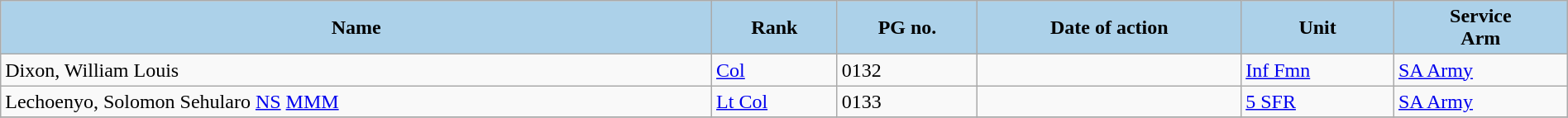<table class="wikitable sortable" style="width:100%;">
<tr>
<th scope="row"; style="background-color: #ACD1E9;">Name</th>
<th scope="row"; style="background-color: #ACD1E9;">Rank</th>
<th scope="row"; style="background-color: #ACD1E9;">PG no.</th>
<th scope="row"; style="background-color: #ACD1E9;">Date of action</th>
<th scope="row"; style="background-color: #ACD1E9;">Unit</th>
<th scope="row"; style="background-color: #ACD1E9;">Service<br>Arm</th>
</tr>
<tr>
<td>Dixon, William Louis </td>
<td data-sort-value="5"><a href='#'>Col</a></td>
<td>0132</td>
<td></td>
<td><a href='#'>Inf Fmn</a></td>
<td><a href='#'>SA Army</a></td>
</tr>
<tr>
<td>Lechoenyo, Solomon Sehularo <a href='#'>NS</a> <a href='#'>MMM</a> </td>
<td data-sort-value="6"><a href='#'>Lt Col</a></td>
<td>0133</td>
<td></td>
<td><a href='#'>5 SFR</a></td>
<td><a href='#'>SA Army</a></td>
</tr>
<tr>
</tr>
</table>
